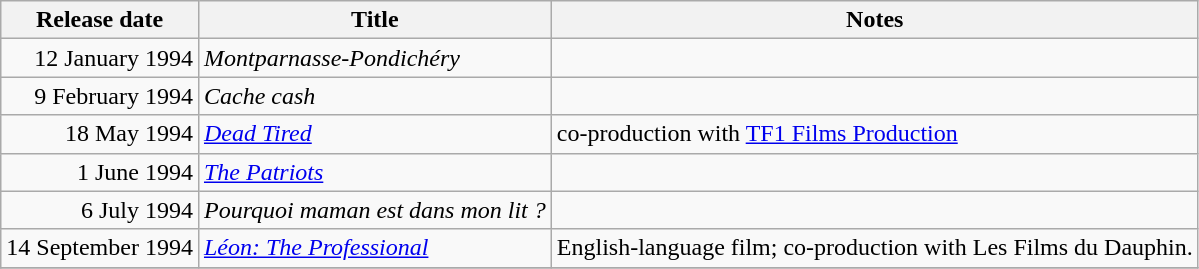<table class="wikitable sortable">
<tr>
<th scope="col">Release date</th>
<th>Title</th>
<th>Notes</th>
</tr>
<tr>
<td style="text-align:right;">12 January 1994</td>
<td><em>Montparnasse-Pondichéry</em></td>
<td></td>
</tr>
<tr>
<td style="text-align:right;">9 February 1994</td>
<td><em>Cache cash</em></td>
<td></td>
</tr>
<tr>
<td style="text-align:right;">18 May 1994</td>
<td><em><a href='#'>Dead Tired</a></em></td>
<td>co-production with <a href='#'>TF1 Films Production</a></td>
</tr>
<tr>
<td style="text-align:right;">1 June 1994</td>
<td><em><a href='#'>The Patriots</a></em></td>
<td></td>
</tr>
<tr>
<td style="text-align:right;">6 July 1994</td>
<td><em>Pourquoi maman est dans mon lit ?</em></td>
<td></td>
</tr>
<tr>
<td style="text-align:right;">14 September 1994</td>
<td><em><a href='#'>Léon: The Professional</a></em></td>
<td>English-language film; co-production with Les Films du Dauphin.</td>
</tr>
<tr>
</tr>
</table>
